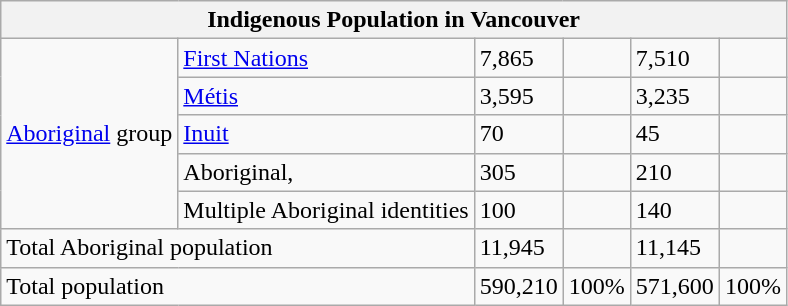<table class="wikitable mw-datatable">
<tr>
<th colspan=6>Indigenous Population in Vancouver</th>
</tr>
<tr>
<td rowspan="5"><a href='#'>Aboriginal</a> group</td>
<td><a href='#'>First Nations</a></td>
<td>7,865</td>
<td></td>
<td>7,510</td>
<td></td>
</tr>
<tr>
<td><a href='#'>Métis</a></td>
<td>3,595</td>
<td></td>
<td>3,235</td>
<td></td>
</tr>
<tr>
<td><a href='#'>Inuit</a></td>
<td>70</td>
<td></td>
<td>45</td>
<td></td>
</tr>
<tr>
<td>Aboriginal, </td>
<td>305</td>
<td></td>
<td>210</td>
<td></td>
</tr>
<tr>
<td>Multiple Aboriginal identities</td>
<td>100</td>
<td></td>
<td>140</td>
<td></td>
</tr>
<tr>
<td colspan="2">Total Aboriginal population</td>
<td>11,945</td>
<td></td>
<td>11,145</td>
<td></td>
</tr>
<tr>
<td colspan="2">Total population</td>
<td>590,210</td>
<td>100%</td>
<td>571,600</td>
<td>100%</td>
</tr>
</table>
